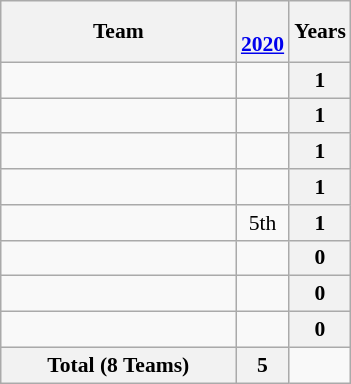<table class="wikitable" style="text-align:center; font-size:90%">
<tr>
<th width=150>Team</th>
<th><br><a href='#'>2020</a></th>
<th>Years</th>
</tr>
<tr>
<td align=left></td>
<td></td>
<th>1</th>
</tr>
<tr>
<td align=left></td>
<td></td>
<th>1</th>
</tr>
<tr>
<td align=left></td>
<td></td>
<th>1</th>
</tr>
<tr>
<td align=left></td>
<td></td>
<th>1</th>
</tr>
<tr>
<td align=left></td>
<td>5th</td>
<th>1</th>
</tr>
<tr>
<td align=left></td>
<td></td>
<th>0</th>
</tr>
<tr>
<td align=left></td>
<td></td>
<th>0</th>
</tr>
<tr>
<td align=left></td>
<td></td>
<th>0</th>
</tr>
<tr>
<th>Total (8 Teams)</th>
<th>5</th>
</tr>
</table>
